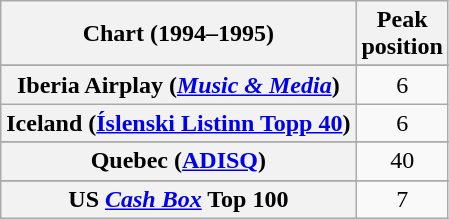<table class="wikitable sortable plainrowheaders" style="text-align:center">
<tr>
<th>Chart (1994–1995)</th>
<th>Peak<br>position</th>
</tr>
<tr>
</tr>
<tr>
</tr>
<tr>
</tr>
<tr>
</tr>
<tr>
<th scope="row">Iberia Airplay (<em><a href='#'>Music & Media</a></em>)</th>
<td>6</td>
</tr>
<tr>
<th scope="row">Iceland (<a href='#'>Íslenski Listinn Topp 40</a>)</th>
<td>6</td>
</tr>
<tr>
</tr>
<tr>
<th scope="row">Quebec (<a href='#'>ADISQ</a>)</th>
<td>40</td>
</tr>
<tr>
</tr>
<tr>
</tr>
<tr>
</tr>
<tr>
</tr>
<tr>
</tr>
<tr>
</tr>
<tr>
<th scope="row">US <a href='#'><em>Cash Box</em></a> Top 100</th>
<td style="text-align:center;">7</td>
</tr>
</table>
